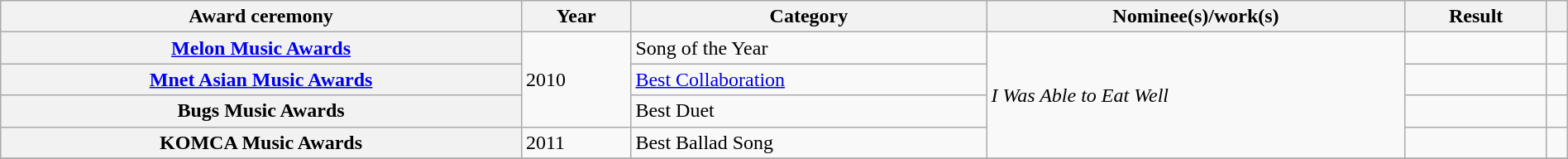<table class="wikitable sortable plainrowheaders" style="width: 100%;">
<tr>
<th scope="col">Award ceremony</th>
<th scope="col">Year</th>
<th scope="col">Category</th>
<th scope="col">Nominee(s)/work(s)</th>
<th scope="col">Result</th>
<th scope="col" class="unsortable"></th>
</tr>
<tr>
<th scope="row"><a href='#'>Melon Music Awards</a></th>
<td rowspan="3">2010</td>
<td>Song of the Year</td>
<td rowspan="4"><em>I Was Able to Eat Well</em></td>
<td></td>
<td style="text-align:center;"></td>
</tr>
<tr>
<th scope="row"><a href='#'>Mnet Asian Music Awards</a></th>
<td><a href='#'>Best Collaboration</a></td>
<td></td>
<td style="text-align:center;"></td>
</tr>
<tr>
<th scope="row">Bugs Music Awards</th>
<td>Best Duet</td>
<td></td>
<td style="text-align:center;"></td>
</tr>
<tr>
<th scope="row">KOMCA Music Awards</th>
<td>2011</td>
<td>Best Ballad Song</td>
<td></td>
<td style="text-align:center;"></td>
</tr>
<tr>
</tr>
</table>
